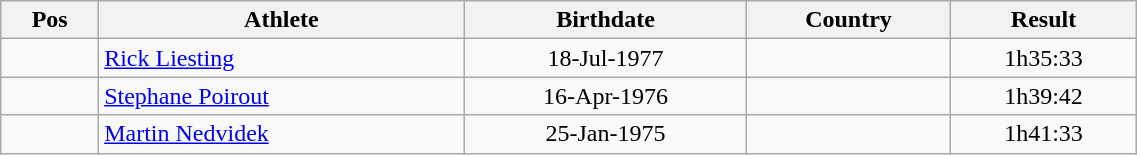<table class="wikitable"  style="text-align:center; width:60%;">
<tr>
<th>Pos</th>
<th>Athlete</th>
<th>Birthdate</th>
<th>Country</th>
<th>Result</th>
</tr>
<tr>
<td align=center></td>
<td align=left><a href='#'>Rick Liesting</a></td>
<td>18-Jul-1977</td>
<td align=left></td>
<td>1h35:33</td>
</tr>
<tr>
<td align=center></td>
<td align=left><a href='#'>Stephane Poirout</a></td>
<td>16-Apr-1976</td>
<td align=left></td>
<td>1h39:42</td>
</tr>
<tr>
<td align=center></td>
<td align=left><a href='#'>Martin Nedvidek</a></td>
<td>25-Jan-1975</td>
<td align=left></td>
<td>1h41:33</td>
</tr>
</table>
